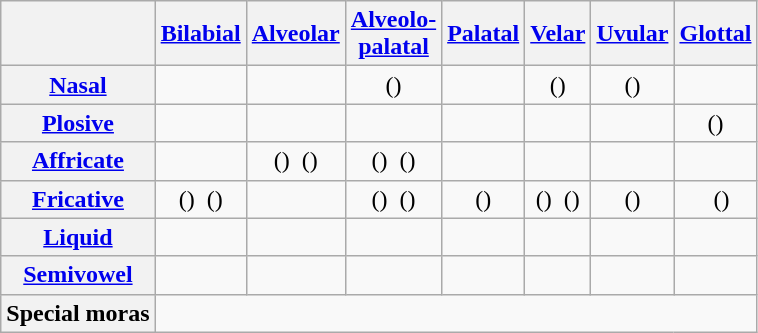<table class="wikitable" style="text-align: center;">
<tr>
<th></th>
<th><a href='#'>Bilabial</a></th>
<th><a href='#'>Alveolar</a></th>
<th><a href='#'>Alveolo-<br>palatal</a></th>
<th><a href='#'>Palatal</a></th>
<th><a href='#'>Velar</a></th>
<th><a href='#'>Uvular</a></th>
<th><a href='#'>Glottal</a></th>
</tr>
<tr>
<th><a href='#'>Nasal</a></th>
<td></td>
<td></td>
<td>()</td>
<td></td>
<td>()</td>
<td>()</td>
<td></td>
</tr>
<tr>
<th><a href='#'>Plosive</a></th>
<td>  </td>
<td>  </td>
<td></td>
<td></td>
<td>  </td>
<td></td>
<td>()</td>
</tr>
<tr>
<th><a href='#'>Affricate</a></th>
<td></td>
<td>()  ()</td>
<td>()  ()</td>
<td></td>
<td></td>
<td></td>
<td></td>
</tr>
<tr>
<th><a href='#'>Fricative</a></th>
<td>()  ()</td>
<td>  </td>
<td>()  ()</td>
<td>()</td>
<td>()  ()</td>
<td>()</td>
<td>  ()</td>
</tr>
<tr>
<th><a href='#'>Liquid</a></th>
<td></td>
<td></td>
<td></td>
<td></td>
<td></td>
<td></td>
<td></td>
</tr>
<tr>
<th><a href='#'>Semivowel</a></th>
<td></td>
<td></td>
<td></td>
<td></td>
<td></td>
<td></td>
<td></td>
</tr>
<tr>
<th>Special moras</th>
<td colspan="7"></td>
</tr>
</table>
